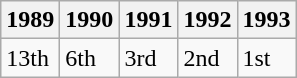<table class="wikitable">
<tr>
<th>1989</th>
<th>1990</th>
<th>1991</th>
<th>1992</th>
<th>1993</th>
</tr>
<tr>
<td>13th</td>
<td>6th</td>
<td>3rd</td>
<td>2nd</td>
<td>1st</td>
</tr>
</table>
